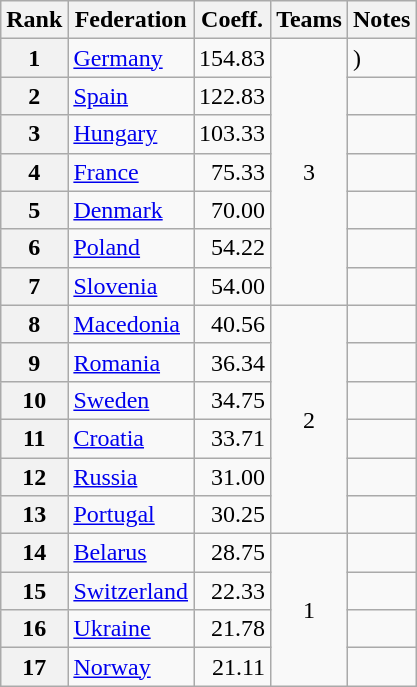<table class="wikitable">
<tr>
<th>Rank</th>
<th>Federation</th>
<th>Coeff.</th>
<th>Teams</th>
<th>Notes</th>
</tr>
<tr>
<th>1</th>
<td> <a href='#'>Germany</a></td>
<td align=right>154.83</td>
<td align=center rowspan=7>3</td>
<td>)</td>
</tr>
<tr>
<th>2</th>
<td> <a href='#'>Spain</a></td>
<td align=right>122.83</td>
<td></td>
</tr>
<tr>
<th>3</th>
<td> <a href='#'>Hungary</a></td>
<td align=right>103.33</td>
<td></td>
</tr>
<tr>
<th>4</th>
<td> <a href='#'>France</a></td>
<td align=right>75.33</td>
<td></td>
</tr>
<tr>
<th>5</th>
<td> <a href='#'>Denmark</a></td>
<td align=right>70.00</td>
<td></td>
</tr>
<tr>
<th>6</th>
<td> <a href='#'>Poland</a></td>
<td align=right>54.22</td>
<td></td>
</tr>
<tr>
<th>7</th>
<td> <a href='#'>Slovenia</a></td>
<td align=right>54.00</td>
<td></td>
</tr>
<tr>
<th>8</th>
<td> <a href='#'>Macedonia</a></td>
<td align=right>40.56</td>
<td align=center rowspan=6>2</td>
<td></td>
</tr>
<tr>
<th>9</th>
<td> <a href='#'>Romania</a></td>
<td align=right>36.34</td>
<td></td>
</tr>
<tr>
<th>10</th>
<td> <a href='#'>Sweden</a></td>
<td align=right>34.75</td>
<td></td>
</tr>
<tr>
<th>11</th>
<td> <a href='#'>Croatia</a></td>
<td align=right>33.71</td>
<td></td>
</tr>
<tr>
<th>12</th>
<td> <a href='#'>Russia</a></td>
<td align=right>31.00</td>
<td></td>
</tr>
<tr>
<th>13</th>
<td> <a href='#'>Portugal</a></td>
<td align=right>30.25</td>
<td></td>
</tr>
<tr>
<th>14</th>
<td> <a href='#'>Belarus</a></td>
<td align=right>28.75</td>
<td align=center rowspan=4>1</td>
<td></td>
</tr>
<tr>
<th>15</th>
<td> <a href='#'>Switzerland</a></td>
<td align=right>22.33</td>
<td></td>
</tr>
<tr>
<th>16</th>
<td> <a href='#'>Ukraine</a></td>
<td align=right>21.78</td>
<td></td>
</tr>
<tr>
<th>17</th>
<td> <a href='#'>Norway</a></td>
<td align=right>21.11</td>
<td></td>
</tr>
</table>
